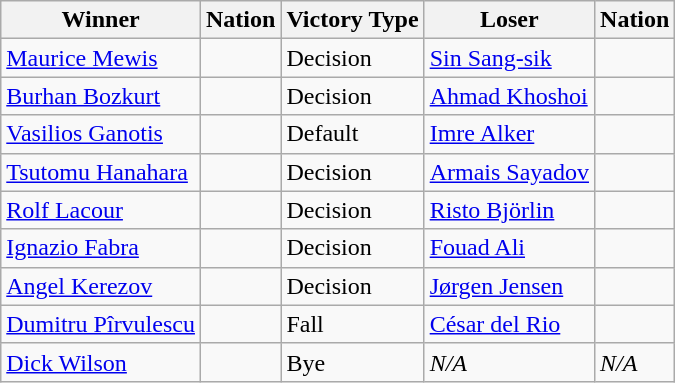<table class="wikitable sortable" style="text-align:left;">
<tr>
<th>Winner</th>
<th>Nation</th>
<th>Victory Type</th>
<th>Loser</th>
<th>Nation</th>
</tr>
<tr>
<td><a href='#'>Maurice Mewis</a></td>
<td></td>
<td>Decision</td>
<td><a href='#'>Sin Sang-sik</a></td>
<td></td>
</tr>
<tr>
<td><a href='#'>Burhan Bozkurt</a></td>
<td></td>
<td>Decision</td>
<td><a href='#'>Ahmad Khoshoi</a></td>
<td></td>
</tr>
<tr>
<td><a href='#'>Vasilios Ganotis</a></td>
<td></td>
<td>Default</td>
<td><a href='#'>Imre Alker</a></td>
<td></td>
</tr>
<tr>
<td><a href='#'>Tsutomu Hanahara</a></td>
<td></td>
<td>Decision</td>
<td><a href='#'>Armais Sayadov</a></td>
<td></td>
</tr>
<tr>
<td><a href='#'>Rolf Lacour</a></td>
<td></td>
<td>Decision</td>
<td><a href='#'>Risto Björlin</a></td>
<td></td>
</tr>
<tr>
<td><a href='#'>Ignazio Fabra</a></td>
<td></td>
<td>Decision</td>
<td><a href='#'>Fouad Ali</a></td>
<td></td>
</tr>
<tr>
<td><a href='#'>Angel Kerezov</a></td>
<td></td>
<td>Decision</td>
<td><a href='#'>Jørgen Jensen</a></td>
<td></td>
</tr>
<tr>
<td><a href='#'>Dumitru Pîrvulescu</a></td>
<td></td>
<td>Fall</td>
<td><a href='#'>César del Rio</a></td>
<td></td>
</tr>
<tr>
<td><a href='#'>Dick Wilson</a></td>
<td></td>
<td>Bye</td>
<td><em>N/A</em></td>
<td><em>N/A</em></td>
</tr>
</table>
